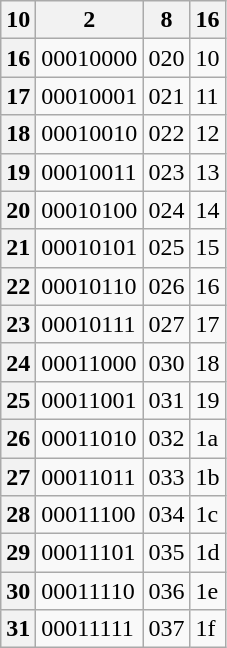<table class="wikitable">
<tr>
<th>10</th>
<th>2</th>
<th>8</th>
<th>16</th>
</tr>
<tr>
<th>16</th>
<td>00010000</td>
<td>020</td>
<td>10</td>
</tr>
<tr>
<th>17</th>
<td>00010001</td>
<td>021</td>
<td>11</td>
</tr>
<tr>
<th>18</th>
<td>00010010</td>
<td>022</td>
<td>12</td>
</tr>
<tr>
<th>19</th>
<td>00010011</td>
<td>023</td>
<td>13</td>
</tr>
<tr>
<th>20</th>
<td>00010100</td>
<td>024</td>
<td>14</td>
</tr>
<tr>
<th>21</th>
<td>00010101</td>
<td>025</td>
<td>15</td>
</tr>
<tr>
<th>22</th>
<td>00010110</td>
<td>026</td>
<td>16</td>
</tr>
<tr>
<th>23</th>
<td>00010111</td>
<td>027</td>
<td>17</td>
</tr>
<tr>
<th>24</th>
<td>00011000</td>
<td>030</td>
<td>18</td>
</tr>
<tr>
<th>25</th>
<td>00011001</td>
<td>031</td>
<td>19</td>
</tr>
<tr>
<th>26</th>
<td>00011010</td>
<td>032</td>
<td>1a</td>
</tr>
<tr>
<th>27</th>
<td>00011011</td>
<td>033</td>
<td>1b</td>
</tr>
<tr>
<th>28</th>
<td>00011100</td>
<td>034</td>
<td>1c</td>
</tr>
<tr>
<th>29</th>
<td>00011101</td>
<td>035</td>
<td>1d</td>
</tr>
<tr>
<th>30</th>
<td>00011110</td>
<td>036</td>
<td>1e</td>
</tr>
<tr>
<th>31</th>
<td>00011111</td>
<td>037</td>
<td>1f</td>
</tr>
</table>
